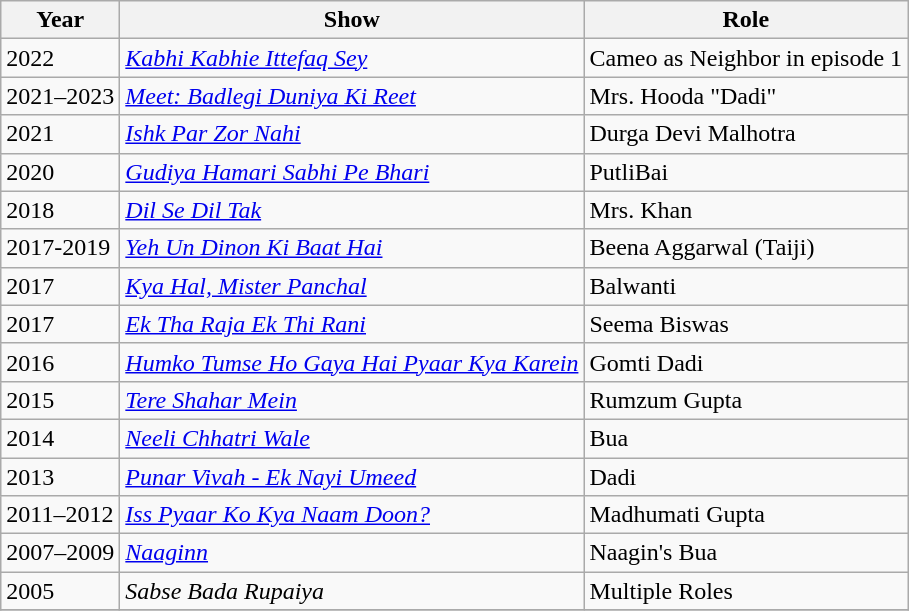<table class="wikitable sortable">
<tr>
<th>Year</th>
<th>Show</th>
<th>Role</th>
</tr>
<tr>
<td>2022</td>
<td><em><a href='#'>Kabhi Kabhie Ittefaq Sey</a></em></td>
<td>Cameo as Neighbor in episode 1</td>
</tr>
<tr>
<td>2021–2023</td>
<td><em><a href='#'>Meet: Badlegi Duniya Ki Reet</a></em></td>
<td>Mrs. Hooda "Dadi"</td>
</tr>
<tr>
<td>2021</td>
<td><em><a href='#'>Ishk Par Zor Nahi</a></em></td>
<td>Durga Devi Malhotra</td>
</tr>
<tr>
<td>2020</td>
<td><em><a href='#'>Gudiya Hamari Sabhi Pe Bhari</a></em></td>
<td>PutliBai</td>
</tr>
<tr>
<td>2018</td>
<td><em><a href='#'>Dil Se Dil Tak</a></em></td>
<td>Mrs. Khan</td>
</tr>
<tr>
<td>2017-2019</td>
<td><em><a href='#'>Yeh Un Dinon Ki Baat Hai</a></em></td>
<td>Beena Aggarwal (Taiji)</td>
</tr>
<tr>
<td>2017</td>
<td><em><a href='#'>Kya Hal, Mister Panchal</a></em></td>
<td>Balwanti</td>
</tr>
<tr>
<td>2017</td>
<td><em><a href='#'>Ek Tha Raja Ek Thi Rani</a></em></td>
<td>Seema Biswas</td>
</tr>
<tr>
<td>2016</td>
<td><em><a href='#'>Humko Tumse Ho Gaya Hai Pyaar Kya Karein</a></em></td>
<td>Gomti Dadi</td>
</tr>
<tr>
<td>2015</td>
<td><em><a href='#'>Tere Shahar Mein</a></em></td>
<td>Rumzum Gupta</td>
</tr>
<tr>
<td>2014</td>
<td><em><a href='#'>Neeli Chhatri Wale</a></em></td>
<td>Bua</td>
</tr>
<tr>
<td>2013</td>
<td><em><a href='#'>Punar Vivah - Ek Nayi Umeed</a></em></td>
<td>Dadi</td>
</tr>
<tr>
<td>2011–2012</td>
<td><em><a href='#'>Iss Pyaar Ko Kya Naam Doon?</a></em></td>
<td>Madhumati Gupta</td>
</tr>
<tr>
<td>2007–2009</td>
<td><a href='#'><em>Naaginn</em></a></td>
<td>Naagin's Bua</td>
</tr>
<tr>
<td>2005</td>
<td><em>Sabse Bada Rupaiya</em></td>
<td>Multiple Roles</td>
</tr>
<tr>
</tr>
</table>
